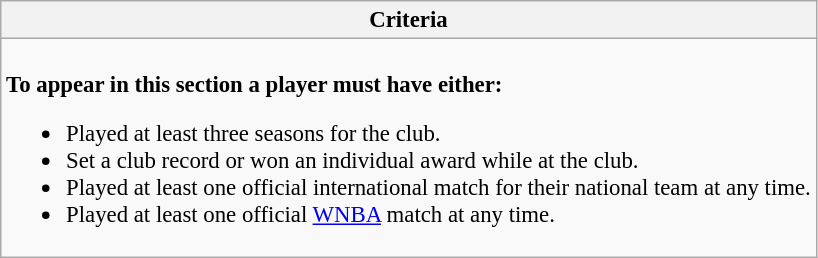<table class="wikitable collapsible collapsed" style="font-size:95%;">
<tr>
<th>Criteria</th>
</tr>
<tr>
<td><br><strong>To appear in this section a player must have either:</strong><ul><li>Played at least three seasons for the club.</li><li>Set a club record or won an individual award while at the club.</li><li>Played at least one official international match for their national team at any time.</li><li>Played at least one official <a href='#'>WNBA</a> match at any time.</li></ul></td>
</tr>
</table>
